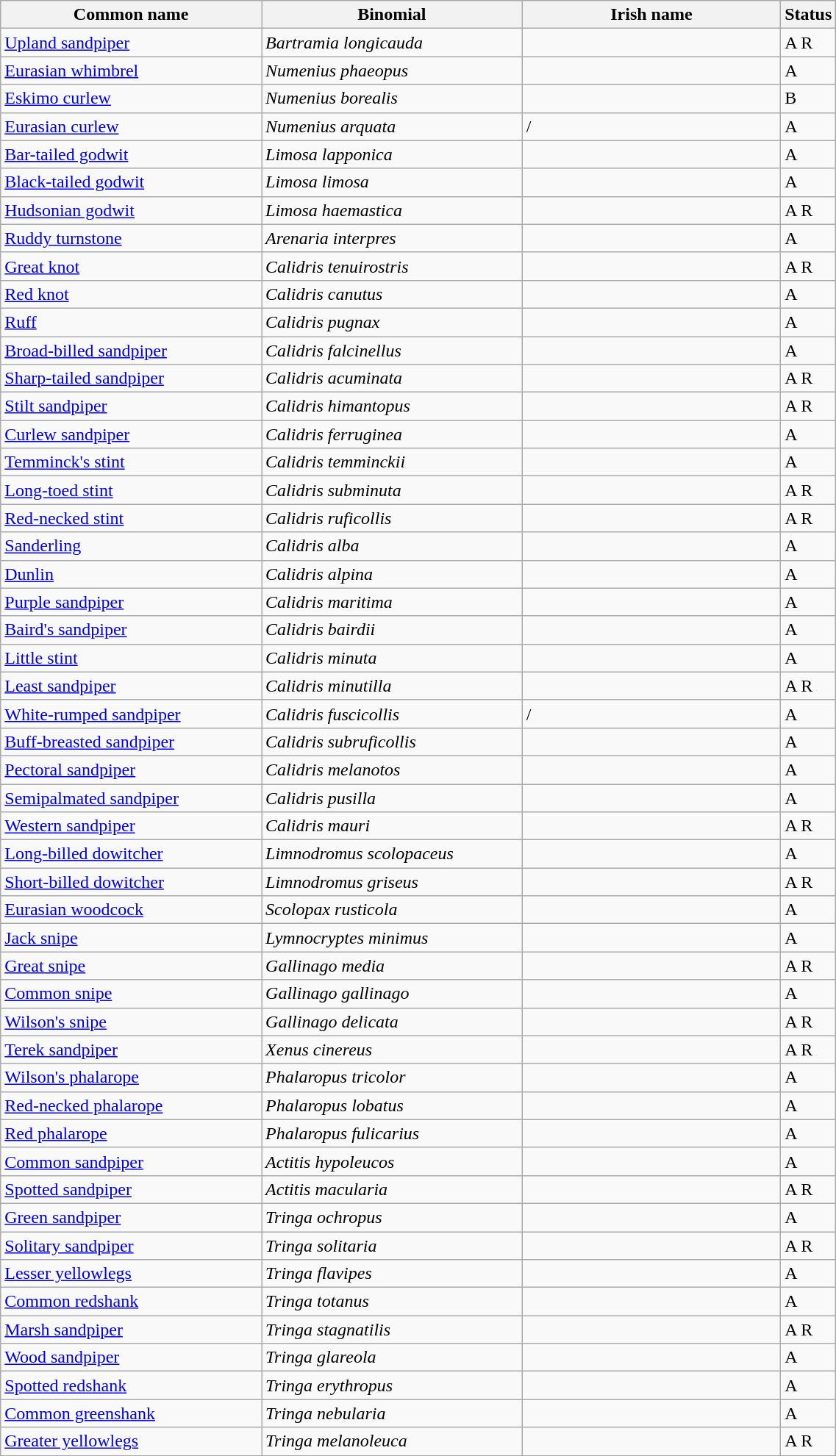<table width=60% class="wikitable">
<tr>
<th width=32%>Common name</th>
<th width=32%>Binomial</th>
<th width=32%>Irish name</th>
<th width=4%>Status</th>
</tr>
<tr>
<td><a href='#'>Upland sandpiper</a></td>
<td><em>Bartramia longicauda</em></td>
<td></td>
<td>A R</td>
</tr>
<tr>
<td><a href='#'>Eurasian whimbrel</a></td>
<td><em>Numenius phaeopus</em></td>
<td></td>
<td>A</td>
</tr>
<tr>
<td><a href='#'>Eskimo curlew</a></td>
<td><em>Numenius borealis</em></td>
<td></td>
<td>B</td>
</tr>
<tr>
<td><a href='#'>Eurasian curlew</a></td>
<td><em>Numenius arquata</em></td>
<td> / </td>
<td>A</td>
</tr>
<tr>
<td><a href='#'>Bar-tailed godwit</a></td>
<td><em>Limosa lapponica</em></td>
<td></td>
<td>A</td>
</tr>
<tr>
<td><a href='#'>Black-tailed godwit</a></td>
<td><em>Limosa limosa</em></td>
<td></td>
<td>A</td>
</tr>
<tr>
<td><a href='#'>Hudsonian godwit</a></td>
<td><em>Limosa haemastica</em></td>
<td></td>
<td>A R</td>
</tr>
<tr>
<td><a href='#'>Ruddy turnstone</a></td>
<td><em>Arenaria interpres</em></td>
<td></td>
<td>A</td>
</tr>
<tr>
<td><a href='#'>Great knot</a></td>
<td><em>Calidris tenuirostris</em></td>
<td></td>
<td>A R</td>
</tr>
<tr>
<td><a href='#'>Red knot</a></td>
<td><em>Calidris canutus</em></td>
<td></td>
<td>A</td>
</tr>
<tr>
<td><a href='#'>Ruff</a></td>
<td><em>Calidris pugnax</em></td>
<td></td>
<td>A</td>
</tr>
<tr>
<td><a href='#'>Broad-billed sandpiper</a></td>
<td><em>Calidris falcinellus</em></td>
<td></td>
<td>A</td>
</tr>
<tr>
<td><a href='#'>Sharp-tailed sandpiper</a></td>
<td><em>Calidris acuminata</em></td>
<td></td>
<td>A R</td>
</tr>
<tr>
<td><a href='#'>Stilt sandpiper</a></td>
<td><em>Calidris himantopus</em></td>
<td></td>
<td>A R</td>
</tr>
<tr>
<td><a href='#'>Curlew sandpiper</a></td>
<td><em>Calidris ferruginea</em></td>
<td></td>
<td>A</td>
</tr>
<tr>
<td><a href='#'>Temminck's stint</a></td>
<td><em>Calidris temminckii</em></td>
<td></td>
<td>A</td>
</tr>
<tr>
<td><a href='#'>Long-toed stint</a></td>
<td><em>Calidris subminuta</em></td>
<td></td>
<td>A R</td>
</tr>
<tr>
<td><a href='#'>Red-necked stint</a></td>
<td><em>Calidris ruficollis</em></td>
<td></td>
<td>A R</td>
</tr>
<tr>
<td><a href='#'>Sanderling</a></td>
<td><em>Calidris alba</em></td>
<td></td>
<td>A</td>
</tr>
<tr>
<td><a href='#'>Dunlin</a></td>
<td><em>Calidris alpina</em></td>
<td></td>
<td>A</td>
</tr>
<tr>
<td><a href='#'>Purple sandpiper</a></td>
<td><em>Calidris maritima</em></td>
<td></td>
<td>A</td>
</tr>
<tr>
<td><a href='#'>Baird's sandpiper</a></td>
<td><em>Calidris bairdii</em></td>
<td></td>
<td>A</td>
</tr>
<tr>
<td><a href='#'>Little stint</a></td>
<td><em>Calidris minuta</em></td>
<td></td>
<td>A</td>
</tr>
<tr>
<td><a href='#'>Least sandpiper</a></td>
<td><em>Calidris minutilla</em></td>
<td></td>
<td>A R</td>
</tr>
<tr>
<td><a href='#'>White-rumped sandpiper</a></td>
<td><em>Calidris fuscicollis</em></td>
<td> / </td>
<td>A</td>
</tr>
<tr>
<td><a href='#'>Buff-breasted sandpiper</a></td>
<td><em>Calidris subruficollis</em></td>
<td></td>
<td>A</td>
</tr>
<tr>
<td><a href='#'>Pectoral sandpiper</a></td>
<td><em>Calidris melanotos</em></td>
<td></td>
<td>A</td>
</tr>
<tr>
<td><a href='#'>Semipalmated sandpiper</a></td>
<td><em>Calidris pusilla</em></td>
<td></td>
<td>A</td>
</tr>
<tr>
<td><a href='#'>Western sandpiper</a></td>
<td><em>Calidris mauri</em></td>
<td></td>
<td>A R</td>
</tr>
<tr>
<td><a href='#'>Long-billed dowitcher</a></td>
<td><em>Limnodromus scolopaceus</em></td>
<td></td>
<td>A</td>
</tr>
<tr>
<td><a href='#'>Short-billed dowitcher</a></td>
<td><em>Limnodromus griseus</em></td>
<td></td>
<td>A R</td>
</tr>
<tr>
<td><a href='#'>Eurasian woodcock</a></td>
<td><em>Scolopax rusticola</em></td>
<td></td>
<td>A</td>
</tr>
<tr>
<td><a href='#'>Jack snipe</a></td>
<td><em>Lymnocryptes minimus</em></td>
<td></td>
<td>A</td>
</tr>
<tr>
<td><a href='#'>Great snipe</a></td>
<td><em>Gallinago media</em></td>
<td></td>
<td>A R</td>
</tr>
<tr>
<td><a href='#'>Common snipe</a></td>
<td><em>Gallinago gallinago</em></td>
<td></td>
<td>A</td>
</tr>
<tr>
<td><a href='#'>Wilson's snipe</a></td>
<td><em>Gallinago delicata</em></td>
<td></td>
<td>A R</td>
</tr>
<tr>
<td><a href='#'>Terek sandpiper</a></td>
<td><em>Xenus cinereus</em></td>
<td></td>
<td>A R</td>
</tr>
<tr>
<td><a href='#'>Wilson's phalarope</a></td>
<td><em>Phalaropus tricolor</em></td>
<td></td>
<td>A</td>
</tr>
<tr>
<td><a href='#'>Red-necked phalarope</a></td>
<td><em>Phalaropus lobatus</em></td>
<td></td>
<td>A</td>
</tr>
<tr>
<td><a href='#'>Red phalarope</a></td>
<td><em>Phalaropus fulicarius</em></td>
<td></td>
<td>A</td>
</tr>
<tr>
<td><a href='#'>Common sandpiper</a></td>
<td><em>Actitis hypoleucos</em></td>
<td></td>
<td>A</td>
</tr>
<tr>
<td><a href='#'>Spotted sandpiper</a></td>
<td><em>Actitis macularia</em></td>
<td></td>
<td>A R</td>
</tr>
<tr>
<td><a href='#'>Green sandpiper</a></td>
<td><em>Tringa ochropus</em></td>
<td></td>
<td>A</td>
</tr>
<tr>
<td><a href='#'>Solitary sandpiper</a></td>
<td><em>Tringa solitaria</em></td>
<td></td>
<td>A R</td>
</tr>
<tr>
<td><a href='#'>Lesser yellowlegs</a></td>
<td><em>Tringa flavipes</em></td>
<td></td>
<td>A</td>
</tr>
<tr>
<td><a href='#'>Common redshank</a></td>
<td><em>Tringa totanus</em></td>
<td></td>
<td>A</td>
</tr>
<tr>
<td><a href='#'>Marsh sandpiper</a></td>
<td><em>Tringa stagnatilis</em></td>
<td></td>
<td>A R</td>
</tr>
<tr>
<td><a href='#'>Wood sandpiper</a></td>
<td><em>Tringa glareola</em></td>
<td></td>
<td>A</td>
</tr>
<tr>
<td><a href='#'>Spotted redshank</a></td>
<td><em>Tringa erythropus</em></td>
<td></td>
<td>A</td>
</tr>
<tr>
<td><a href='#'>Common greenshank</a></td>
<td><em>Tringa nebularia</em></td>
<td></td>
<td>A</td>
</tr>
<tr>
<td><a href='#'>Greater yellowlegs</a></td>
<td><em>Tringa melanoleuca</em></td>
<td></td>
<td>A R</td>
</tr>
</table>
